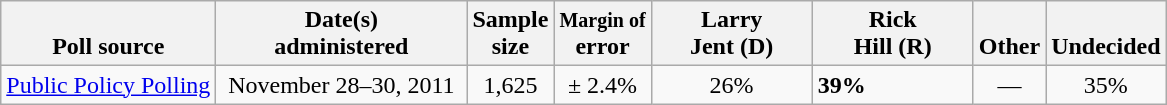<table class="wikitable">
<tr valign= bottom>
<th>Poll source</th>
<th style="width:160px;">Date(s)<br>administered</th>
<th class=small>Sample<br>size</th>
<th><small>Margin of</small><br>error</th>
<th width=100px>Larry<br>Jent (D)</th>
<th width=100px>Rick<br>Hill (R)</th>
<th>Other</th>
<th>Undecided</th>
</tr>
<tr>
<td><a href='#'>Public Policy Polling</a></td>
<td align=center>November 28–30, 2011</td>
<td align=center>1,625</td>
<td align=center>± 2.4%</td>
<td align=center>26%</td>
<td><strong>39%</strong></td>
<td align=center>—</td>
<td align=center>35%</td>
</tr>
</table>
